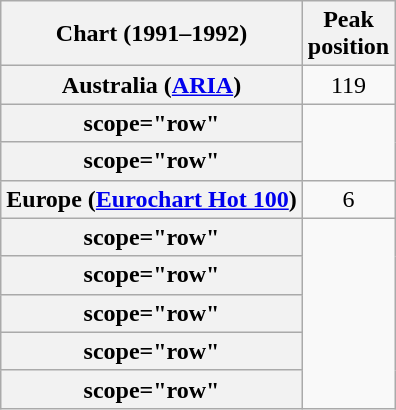<table class="wikitable sortable plainrowheaders" style="text-align:center">
<tr>
<th scope="col">Chart (1991–1992)</th>
<th scope="col">Peak<br>position</th>
</tr>
<tr>
<th scope="row">Australia (<a href='#'>ARIA</a>)</th>
<td>119</td>
</tr>
<tr>
<th>scope="row" </th>
</tr>
<tr>
<th>scope="row" </th>
</tr>
<tr>
<th scope="row">Europe (<a href='#'>Eurochart Hot 100</a>)</th>
<td>6</td>
</tr>
<tr>
<th>scope="row" </th>
</tr>
<tr>
<th>scope="row" </th>
</tr>
<tr>
<th>scope="row" </th>
</tr>
<tr>
<th>scope="row" </th>
</tr>
<tr>
<th>scope="row" </th>
</tr>
</table>
